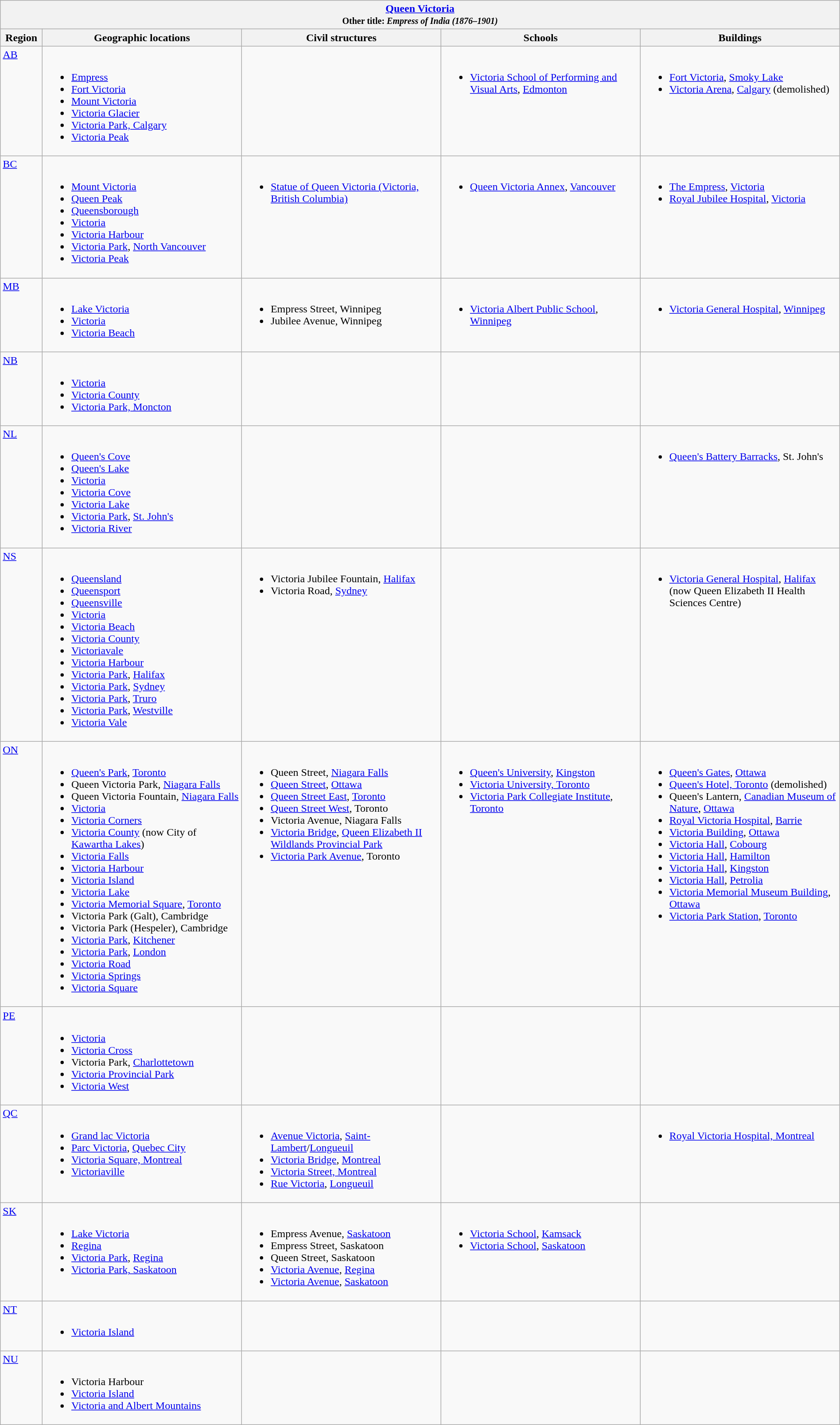<table class="wikitable" width="100%">
<tr>
<th colspan="5"> <a href='#'>Queen Victoria</a><br><small>Other title: <em>Empress of India (1876–1901)</em></small></th>
</tr>
<tr>
<th width="5%">Region</th>
<th width="23.75%">Geographic locations</th>
<th width="23.75%">Civil structures</th>
<th width="23.75%">Schools</th>
<th width="23.75%">Buildings</th>
</tr>
<tr>
<td align=left valign=top> <a href='#'>AB</a></td>
<td align=left valign=top><br><ul><li><a href='#'>Empress</a></li><li><a href='#'>Fort Victoria</a></li><li><a href='#'>Mount Victoria</a></li><li><a href='#'>Victoria Glacier</a></li><li><a href='#'>Victoria Park, Calgary</a></li><li><a href='#'>Victoria Peak</a></li></ul></td>
<td></td>
<td align=left valign=top><br><ul><li><a href='#'>Victoria School of Performing and Visual Arts</a>, <a href='#'>Edmonton</a></li></ul></td>
<td align=left valign=top><br><ul><li><a href='#'>Fort Victoria</a>, <a href='#'>Smoky Lake</a></li><li><a href='#'>Victoria Arena</a>, <a href='#'>Calgary</a> (demolished)</li></ul></td>
</tr>
<tr>
<td align=left valign=top> <a href='#'>BC</a></td>
<td align=left valign=top><br><ul><li><a href='#'>Mount Victoria</a></li><li><a href='#'>Queen Peak</a></li><li><a href='#'>Queensborough</a></li><li><a href='#'>Victoria</a></li><li><a href='#'>Victoria Harbour</a></li><li><a href='#'>Victoria Park</a>, <a href='#'>North Vancouver</a></li><li><a href='#'>Victoria Peak</a></li></ul></td>
<td align=left valign=top><br><ul><li><a href='#'>Statue of Queen Victoria (Victoria, British Columbia)</a></li></ul></td>
<td align=left valign=top><br><ul><li><a href='#'>Queen Victoria Annex</a>, <a href='#'>Vancouver</a></li></ul></td>
<td align=left valign=top><br><ul><li><a href='#'>The Empress</a>, <a href='#'>Victoria</a></li><li><a href='#'>Royal Jubilee Hospital</a>, <a href='#'>Victoria</a></li></ul></td>
</tr>
<tr>
<td align=left valign=top> <a href='#'>MB</a></td>
<td align=left valign=top><br><ul><li><a href='#'>Lake Victoria</a></li><li><a href='#'>Victoria</a></li><li><a href='#'>Victoria Beach</a></li></ul></td>
<td align=left valign=top><br><ul><li>Empress Street, Winnipeg</li><li>Jubilee Avenue, Winnipeg</li></ul></td>
<td align=left valign=top><br><ul><li><a href='#'>Victoria Albert Public School</a>, <a href='#'>Winnipeg</a></li></ul></td>
<td align=left valign=top><br><ul><li><a href='#'>Victoria General Hospital</a>, <a href='#'>Winnipeg</a></li></ul></td>
</tr>
<tr>
<td align=left valign=top> <a href='#'>NB</a></td>
<td align=left valign=top><br><ul><li><a href='#'>Victoria</a></li><li><a href='#'>Victoria County</a></li><li><a href='#'>Victoria Park, Moncton</a></li></ul></td>
<td></td>
<td></td>
<td></td>
</tr>
<tr>
<td align=left valign=top> <a href='#'>NL</a></td>
<td align=left valign=top><br><ul><li><a href='#'>Queen's Cove</a></li><li><a href='#'>Queen's Lake</a></li><li><a href='#'>Victoria</a></li><li><a href='#'>Victoria Cove</a></li><li><a href='#'>Victoria Lake</a></li><li><a href='#'>Victoria Park</a>, <a href='#'>St. John's</a></li><li><a href='#'>Victoria River</a></li></ul></td>
<td></td>
<td></td>
<td align=left valign=top><br><ul><li><a href='#'>Queen's Battery Barracks</a>, St. John's</li></ul></td>
</tr>
<tr>
<td align=left valign=top> <a href='#'>NS</a></td>
<td align=left valign=top><br><ul><li><a href='#'>Queensland</a></li><li><a href='#'>Queensport</a></li><li><a href='#'>Queensville</a></li><li><a href='#'>Victoria</a></li><li><a href='#'>Victoria Beach</a></li><li><a href='#'>Victoria County</a></li><li><a href='#'>Victoriavale</a></li><li><a href='#'>Victoria Harbour</a></li><li><a href='#'>Victoria Park</a>, <a href='#'>Halifax</a></li><li><a href='#'>Victoria Park</a>, <a href='#'>Sydney</a></li><li><a href='#'>Victoria Park</a>, <a href='#'>Truro</a></li><li><a href='#'>Victoria Park</a>, <a href='#'>Westville</a></li><li><a href='#'>Victoria Vale</a></li></ul></td>
<td align=left valign=top><br><ul><li>Victoria Jubilee Fountain, <a href='#'>Halifax</a></li><li>Victoria Road, <a href='#'>Sydney</a></li></ul></td>
<td></td>
<td align=left valign=top><br><ul><li><a href='#'>Victoria General Hospital</a>, <a href='#'>Halifax</a> (now Queen Elizabeth II Health Sciences Centre)</li></ul></td>
</tr>
<tr>
<td align=left valign=top> <a href='#'>ON</a></td>
<td align=left valign=top><br><ul><li><a href='#'>Queen's Park</a>, <a href='#'>Toronto</a></li><li>Queen Victoria Park, <a href='#'>Niagara Falls</a></li><li>Queen Victoria Fountain, <a href='#'>Niagara Falls</a></li><li><a href='#'>Victoria</a></li><li><a href='#'>Victoria Corners</a></li><li><a href='#'>Victoria County</a> (now City of <a href='#'>Kawartha Lakes</a>)</li><li><a href='#'>Victoria Falls</a></li><li><a href='#'>Victoria Harbour</a></li><li><a href='#'>Victoria Island</a></li><li><a href='#'>Victoria Lake</a></li><li><a href='#'>Victoria Memorial Square</a>, <a href='#'>Toronto</a></li><li>Victoria Park (Galt), Cambridge</li><li>Victoria Park (Hespeler), Cambridge</li><li><a href='#'>Victoria Park</a>, <a href='#'>Kitchener</a></li><li><a href='#'>Victoria Park</a>, <a href='#'>London</a></li><li><a href='#'>Victoria Road</a></li><li><a href='#'>Victoria Springs</a></li><li><a href='#'>Victoria Square</a></li></ul></td>
<td align=left valign=top><br><ul><li>Queen Street, <a href='#'>Niagara Falls</a></li><li><a href='#'>Queen Street</a>, <a href='#'>Ottawa</a></li><li><a href='#'>Queen Street East</a>, <a href='#'>Toronto</a></li><li><a href='#'>Queen Street West</a>, Toronto</li><li>Victoria Avenue, Niagara Falls</li><li><a href='#'>Victoria Bridge</a>, <a href='#'>Queen Elizabeth II Wildlands Provincial Park</a></li><li><a href='#'>Victoria Park Avenue</a>, Toronto</li></ul></td>
<td align=left valign=top><br><ul><li><a href='#'>Queen's University</a>, <a href='#'>Kingston</a></li><li><a href='#'>Victoria University, Toronto</a></li><li><a href='#'>Victoria Park Collegiate Institute</a>, <a href='#'>Toronto</a></li></ul></td>
<td align=left valign=top><br><ul><li><a href='#'>Queen's Gates</a>, <a href='#'>Ottawa</a></li><li><a href='#'>Queen's Hotel, Toronto</a> (demolished)</li><li>Queen's Lantern, <a href='#'>Canadian Museum of Nature</a>, <a href='#'>Ottawa</a></li><li><a href='#'>Royal Victoria Hospital</a>, <a href='#'>Barrie</a></li><li><a href='#'>Victoria Building</a>, <a href='#'>Ottawa</a></li><li><a href='#'>Victoria Hall</a>, <a href='#'>Cobourg</a></li><li><a href='#'>Victoria Hall</a>, <a href='#'>Hamilton</a></li><li><a href='#'>Victoria Hall</a>, <a href='#'>Kingston</a></li><li><a href='#'>Victoria Hall</a>, <a href='#'>Petrolia</a></li><li><a href='#'>Victoria Memorial Museum Building</a>, <a href='#'>Ottawa</a></li><li><a href='#'>Victoria Park Station</a>, <a href='#'>Toronto</a></li></ul></td>
</tr>
<tr>
<td align=left valign=top> <a href='#'>PE</a></td>
<td align=left valign=top><br><ul><li><a href='#'>Victoria</a></li><li><a href='#'>Victoria Cross</a></li><li>Victoria Park, <a href='#'>Charlottetown</a></li><li><a href='#'>Victoria Provincial Park</a></li><li><a href='#'>Victoria West</a></li></ul></td>
<td></td>
<td></td>
<td></td>
</tr>
<tr>
<td align=left valign=top> <a href='#'>QC</a></td>
<td align=left valign=top><br><ul><li><a href='#'>Grand lac Victoria</a></li><li><a href='#'>Parc Victoria</a>, <a href='#'>Quebec City</a></li><li><a href='#'>Victoria Square, Montreal</a></li><li><a href='#'>Victoriaville</a></li></ul></td>
<td align=left valign=top><br><ul><li><a href='#'>Avenue Victoria</a>, <a href='#'>Saint-Lambert</a>/<a href='#'>Longueuil</a></li><li><a href='#'>Victoria Bridge</a>, <a href='#'>Montreal</a></li><li><a href='#'>Victoria Street, Montreal</a></li><li><a href='#'>Rue Victoria</a>, <a href='#'>Longueuil</a></li></ul></td>
<td></td>
<td align=left valign=top><br><ul><li><a href='#'>Royal Victoria Hospital, Montreal</a></li></ul></td>
</tr>
<tr>
<td align=left valign=top> <a href='#'>SK</a></td>
<td align=left valign=top><br><ul><li><a href='#'>Lake Victoria</a></li><li><a href='#'>Regina</a></li><li><a href='#'>Victoria Park</a>, <a href='#'>Regina</a></li><li><a href='#'>Victoria Park, Saskatoon</a></li></ul></td>
<td align=left valign=top><br><ul><li>Empress Avenue, <a href='#'>Saskatoon</a></li><li>Empress Street, Saskatoon</li><li>Queen Street, Saskatoon</li><li><a href='#'>Victoria Avenue</a>, <a href='#'>Regina</a></li><li><a href='#'>Victoria Avenue</a>, <a href='#'>Saskatoon</a></li></ul></td>
<td align=left valign=top><br><ul><li><a href='#'>Victoria School</a>, <a href='#'>Kamsack</a></li><li><a href='#'>Victoria School</a>, <a href='#'>Saskatoon</a></li></ul></td>
<td></td>
</tr>
<tr>
<td align=left valign=top> <a href='#'>NT</a></td>
<td align=left valign=top><br><ul><li><a href='#'>Victoria Island</a></li></ul></td>
<td></td>
<td></td>
<td></td>
</tr>
<tr>
<td align=left valign=top> <a href='#'>NU</a></td>
<td align=left valign=top><br><ul><li>Victoria Harbour</li><li><a href='#'>Victoria Island</a></li><li><a href='#'>Victoria and Albert Mountains</a></li></ul></td>
<td></td>
<td></td>
<td></td>
</tr>
</table>
